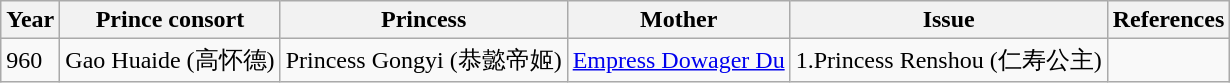<table class="wikitable">
<tr>
<th>Year</th>
<th>Prince consort</th>
<th>Princess</th>
<th>Mother</th>
<th>Issue</th>
<th>References</th>
</tr>
<tr>
<td>960</td>
<td>Gao Huaide (高怀德)</td>
<td>Princess Gongyi (恭懿帝姬)</td>
<td><a href='#'>Empress Dowager Du</a></td>
<td>1.Princess Renshou (仁寿公主)</td>
<td></td>
</tr>
</table>
